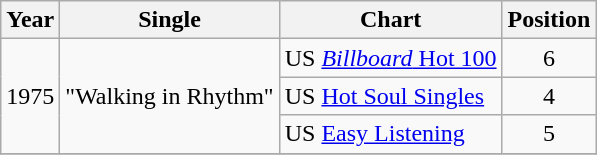<table class="wikitable">
<tr>
<th>Year</th>
<th>Single</th>
<th>Chart</th>
<th>Position</th>
</tr>
<tr>
<td rowspan="3">1975</td>
<td rowspan="3">"Walking in Rhythm"</td>
<td>US <a href='#'><em>Billboard</em> Hot 100</a></td>
<td align="center">6</td>
</tr>
<tr>
<td>US <a href='#'>Hot Soul Singles</a></td>
<td align="center">4</td>
</tr>
<tr>
<td>US <a href='#'>Easy Listening</a></td>
<td align="center">5</td>
</tr>
<tr>
</tr>
</table>
